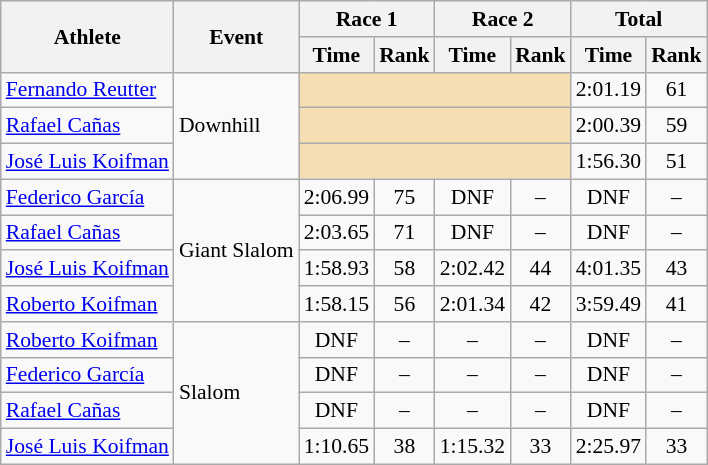<table class="wikitable" style="font-size:90%">
<tr>
<th rowspan="2">Athlete</th>
<th rowspan="2">Event</th>
<th colspan="2">Race 1</th>
<th colspan="2">Race 2</th>
<th colspan="2">Total</th>
</tr>
<tr>
<th>Time</th>
<th>Rank</th>
<th>Time</th>
<th>Rank</th>
<th>Time</th>
<th>Rank</th>
</tr>
<tr>
<td><a href='#'>Fernando Reutter</a></td>
<td rowspan="3">Downhill</td>
<td colspan="4" bgcolor="wheat"></td>
<td align="center">2:01.19</td>
<td align="center">61</td>
</tr>
<tr>
<td><a href='#'>Rafael Cañas</a></td>
<td colspan="4" bgcolor="wheat"></td>
<td align="center">2:00.39</td>
<td align="center">59</td>
</tr>
<tr>
<td><a href='#'>José Luis Koifman</a></td>
<td colspan="4" bgcolor="wheat"></td>
<td align="center">1:56.30</td>
<td align="center">51</td>
</tr>
<tr>
<td><a href='#'>Federico García</a></td>
<td rowspan="4">Giant Slalom</td>
<td align="center">2:06.99</td>
<td align="center">75</td>
<td align="center">DNF</td>
<td align="center">–</td>
<td align="center">DNF</td>
<td align="center">–</td>
</tr>
<tr>
<td><a href='#'>Rafael Cañas</a></td>
<td align="center">2:03.65</td>
<td align="center">71</td>
<td align="center">DNF</td>
<td align="center">–</td>
<td align="center">DNF</td>
<td align="center">–</td>
</tr>
<tr>
<td><a href='#'>José Luis Koifman</a></td>
<td align="center">1:58.93</td>
<td align="center">58</td>
<td align="center">2:02.42</td>
<td align="center">44</td>
<td align="center">4:01.35</td>
<td align="center">43</td>
</tr>
<tr>
<td><a href='#'>Roberto Koifman</a></td>
<td align="center">1:58.15</td>
<td align="center">56</td>
<td align="center">2:01.34</td>
<td align="center">42</td>
<td align="center">3:59.49</td>
<td align="center">41</td>
</tr>
<tr>
<td><a href='#'>Roberto Koifman</a></td>
<td rowspan="4">Slalom</td>
<td align="center">DNF</td>
<td align="center">–</td>
<td align="center">–</td>
<td align="center">–</td>
<td align="center">DNF</td>
<td align="center">–</td>
</tr>
<tr>
<td><a href='#'>Federico García</a></td>
<td align="center">DNF</td>
<td align="center">–</td>
<td align="center">–</td>
<td align="center">–</td>
<td align="center">DNF</td>
<td align="center">–</td>
</tr>
<tr>
<td><a href='#'>Rafael Cañas</a></td>
<td align="center">DNF</td>
<td align="center">–</td>
<td align="center">–</td>
<td align="center">–</td>
<td align="center">DNF</td>
<td align="center">–</td>
</tr>
<tr>
<td><a href='#'>José Luis Koifman</a></td>
<td align="center">1:10.65</td>
<td align="center">38</td>
<td align="center">1:15.32</td>
<td align="center">33</td>
<td align="center">2:25.97</td>
<td align="center">33</td>
</tr>
</table>
